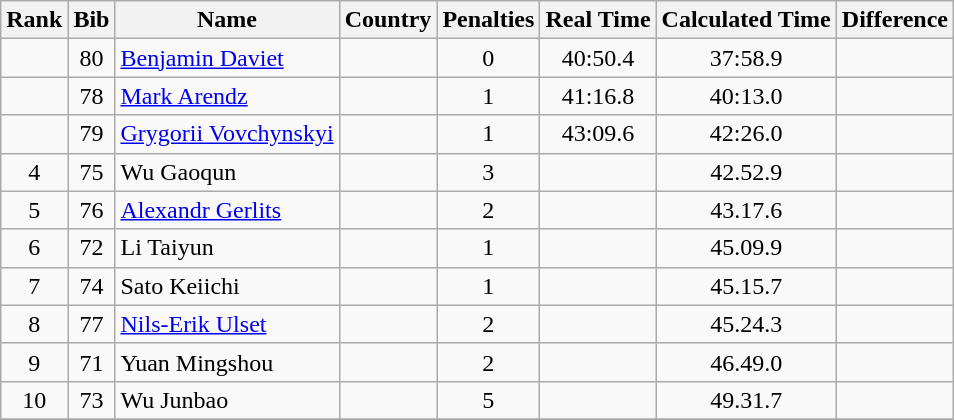<table class="wikitable sortable" style="text-align:center">
<tr>
<th>Rank</th>
<th>Bib</th>
<th>Name</th>
<th>Country</th>
<th>Penalties</th>
<th>Real Time</th>
<th>Calculated Time</th>
<th>Difference</th>
</tr>
<tr>
<td></td>
<td>80</td>
<td align="left"><a href='#'>Benjamin Daviet</a></td>
<td align="left"></td>
<td>0</td>
<td>40:50.4</td>
<td>37:58.9</td>
<td></td>
</tr>
<tr>
<td></td>
<td>78</td>
<td align="left"><a href='#'>Mark Arendz</a></td>
<td align="left"></td>
<td>1</td>
<td>41:16.8</td>
<td>40:13.0</td>
<td></td>
</tr>
<tr>
<td></td>
<td>79</td>
<td align="left"><a href='#'>Grygorii Vovchynskyi</a></td>
<td align="left"></td>
<td>1</td>
<td>43:09.6</td>
<td>42:26.0</td>
<td></td>
</tr>
<tr>
<td>4</td>
<td>75</td>
<td align="left">Wu Gaoqun</td>
<td align="left"></td>
<td>3</td>
<td></td>
<td>42.52.9</td>
<td></td>
</tr>
<tr>
<td>5</td>
<td>76</td>
<td align="left"><a href='#'>Alexandr Gerlits</a></td>
<td align="left"></td>
<td>2</td>
<td></td>
<td>43.17.6</td>
<td></td>
</tr>
<tr>
<td>6</td>
<td>72</td>
<td align="left">Li Taiyun</td>
<td align="left"></td>
<td>1</td>
<td></td>
<td>45.09.9</td>
<td></td>
</tr>
<tr>
<td>7</td>
<td>74</td>
<td align="left">Sato Keiichi</td>
<td align="left"></td>
<td>1</td>
<td></td>
<td>45.15.7</td>
<td></td>
</tr>
<tr>
<td>8</td>
<td>77</td>
<td align="left"><a href='#'>Nils-Erik Ulset</a></td>
<td align="left"></td>
<td>2</td>
<td></td>
<td>45.24.3</td>
<td></td>
</tr>
<tr>
<td>9</td>
<td>71</td>
<td align="left">Yuan Mingshou</td>
<td align="left"></td>
<td>2</td>
<td></td>
<td>46.49.0</td>
<td></td>
</tr>
<tr>
<td>10</td>
<td>73</td>
<td align="left">Wu Junbao</td>
<td align="left"></td>
<td>5</td>
<td></td>
<td>49.31.7</td>
<td></td>
</tr>
<tr>
</tr>
</table>
